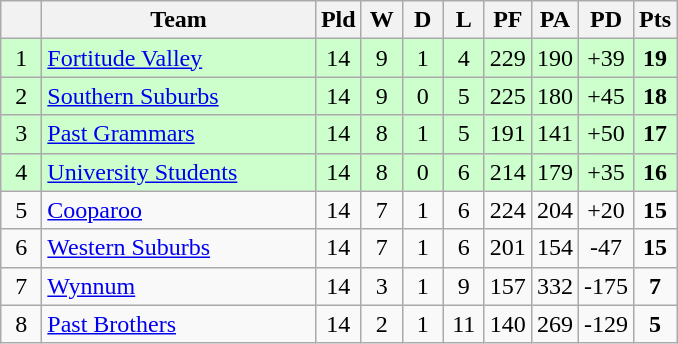<table class="wikitable" style="text-align:center;">
<tr>
<th width="20"></th>
<th width="175">Team</th>
<th width="20">Pld</th>
<th width="20">W</th>
<th width="20">D</th>
<th width="20">L</th>
<th width="20">PF</th>
<th width="20">PA</th>
<th width="20">PD</th>
<th width="20">Pts</th>
</tr>
<tr style="background: #ccffcc;">
<td>1</td>
<td style="text-align:left;"> <a href='#'>Fortitude Valley</a></td>
<td>14</td>
<td>9</td>
<td>1</td>
<td>4</td>
<td>229</td>
<td>190</td>
<td>+39</td>
<td><strong>19</strong></td>
</tr>
<tr style="background: #ccffcc;">
<td>2</td>
<td style="text-align:left;"> <a href='#'>Southern Suburbs</a></td>
<td>14</td>
<td>9</td>
<td>0</td>
<td>5</td>
<td>225</td>
<td>180</td>
<td>+45</td>
<td><strong>18</strong></td>
</tr>
<tr style="background: #ccffcc;">
<td>3</td>
<td style="text-align:left;"> <a href='#'>Past Grammars</a></td>
<td>14</td>
<td>8</td>
<td>1</td>
<td>5</td>
<td>191</td>
<td>141</td>
<td>+50</td>
<td><strong>17</strong></td>
</tr>
<tr style="background: #ccffcc;">
<td>4</td>
<td style="text-align:left;"> <a href='#'>University Students</a></td>
<td>14</td>
<td>8</td>
<td>0</td>
<td>6</td>
<td>214</td>
<td>179</td>
<td>+35</td>
<td><strong>16</strong></td>
</tr>
<tr>
<td>5</td>
<td style="text-align:left;"> <a href='#'>Cooparoo</a></td>
<td>14</td>
<td>7</td>
<td>1</td>
<td>6</td>
<td>224</td>
<td>204</td>
<td>+20</td>
<td><strong>15</strong></td>
</tr>
<tr>
<td>6</td>
<td style="text-align:left;"> <a href='#'>Western Suburbs</a></td>
<td>14</td>
<td>7</td>
<td>1</td>
<td>6</td>
<td>201</td>
<td>154</td>
<td>-47</td>
<td><strong>15</strong></td>
</tr>
<tr>
<td>7</td>
<td style="text-align:left;"> <a href='#'>Wynnum</a></td>
<td>14</td>
<td>3</td>
<td>1</td>
<td>9</td>
<td>157</td>
<td>332</td>
<td>-175</td>
<td><strong>7</strong></td>
</tr>
<tr>
<td>8</td>
<td style="text-align:left;"> <a href='#'>Past Brothers</a></td>
<td>14</td>
<td>2</td>
<td>1</td>
<td>11</td>
<td>140</td>
<td>269</td>
<td>-129</td>
<td><strong>5</strong></td>
</tr>
</table>
